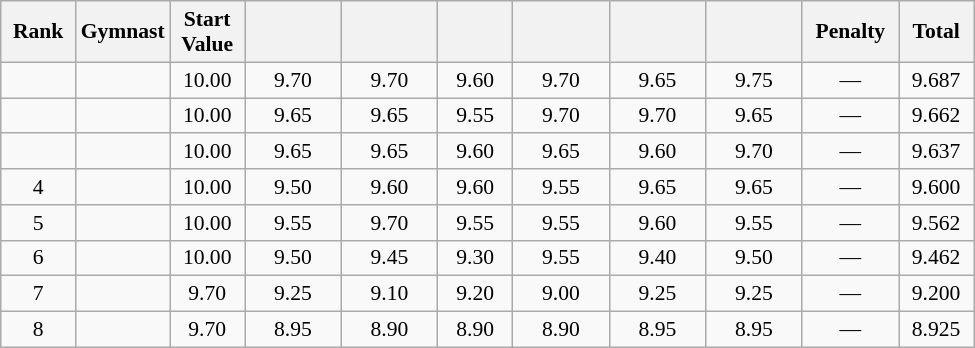<table class="wikitable" style="text-align:center; font-size:90%;">
<tr>
<th style="width:3em">Rank</th>
<th>Gymnast</th>
<th style="width:3em">Start<br>Value</th>
<th style="vertical-align:bottom; width:4em"></th>
<th style="vertical-align:bottom; width:4em"></th>
<th style="vertical-align:bottom; width:3em"></th>
<th style="vertical-align:bottom; width:4em"></th>
<th style="vertical-align:bottom; width:4em"></th>
<th style="vertical-align:bottom; width:4em"></th>
<th style="width:4em">Penalty</th>
<th style="width:3em">Total</th>
</tr>
<tr>
<td></td>
<td align=left></td>
<td>10.00</td>
<td>9.70</td>
<td>9.70</td>
<td>9.60</td>
<td>9.70</td>
<td>9.65</td>
<td>9.75</td>
<td>—</td>
<td>9.687</td>
</tr>
<tr>
<td></td>
<td align=left></td>
<td>10.00</td>
<td>9.65</td>
<td>9.65</td>
<td>9.55</td>
<td>9.70</td>
<td>9.70</td>
<td>9.65</td>
<td>—</td>
<td>9.662</td>
</tr>
<tr>
<td></td>
<td align=left></td>
<td>10.00</td>
<td>9.65</td>
<td>9.65</td>
<td>9.60</td>
<td>9.65</td>
<td>9.60</td>
<td>9.70</td>
<td>—</td>
<td>9.637</td>
</tr>
<tr>
<td>4</td>
<td align=left></td>
<td>10.00</td>
<td>9.50</td>
<td>9.60</td>
<td>9.60</td>
<td>9.55</td>
<td>9.65</td>
<td>9.65</td>
<td>—</td>
<td>9.600</td>
</tr>
<tr>
<td>5</td>
<td align=left></td>
<td>10.00</td>
<td>9.55</td>
<td>9.70</td>
<td>9.55</td>
<td>9.55</td>
<td>9.60</td>
<td>9.55</td>
<td>—</td>
<td>9.562</td>
</tr>
<tr>
<td>6</td>
<td align=left></td>
<td>10.00</td>
<td>9.50</td>
<td>9.45</td>
<td>9.30</td>
<td>9.55</td>
<td>9.40</td>
<td>9.50</td>
<td>—</td>
<td>9.462</td>
</tr>
<tr>
<td>7</td>
<td align=left></td>
<td>9.70</td>
<td>9.25</td>
<td>9.10</td>
<td>9.20</td>
<td>9.00</td>
<td>9.25</td>
<td>9.25</td>
<td>—</td>
<td>9.200</td>
</tr>
<tr>
<td>8</td>
<td align=left></td>
<td>9.70</td>
<td>8.95</td>
<td>8.90</td>
<td>8.90</td>
<td>8.90</td>
<td>8.95</td>
<td>8.95</td>
<td>—</td>
<td>8.925</td>
</tr>
</table>
